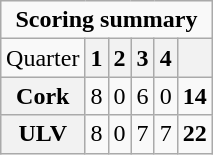<table class="wikitable" style="text-align:center; border: 1px solid black; float:right; margin-left:10px;">
<tr>
<td colspan="6"><strong>Scoring summary</strong></td>
</tr>
<tr>
<td style="font-weight:normal;">Quarter</td>
<th>1</th>
<th>2</th>
<th>3</th>
<th>4</th>
<th></th>
</tr>
<tr>
<th>Cork</th>
<td>8</td>
<td>0</td>
<td>6</td>
<td>0</td>
<td><strong>14</strong></td>
</tr>
<tr>
<th>ULV</th>
<td>8</td>
<td>0</td>
<td>7</td>
<td>7</td>
<td><strong>22</strong></td>
</tr>
</table>
